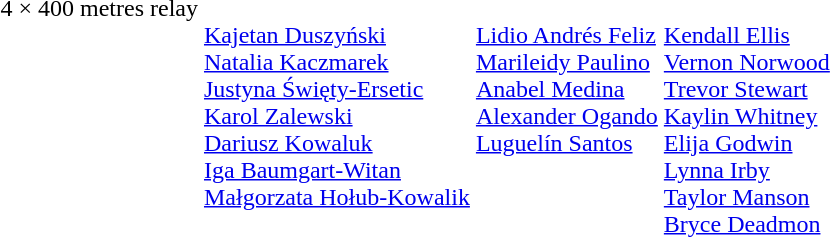<table>
<tr valign="top">
<td>4 × 400 metres relay<br></td>
<td><br><a href='#'>Kajetan Duszyński</a><br><a href='#'>Natalia Kaczmarek</a><br><a href='#'>Justyna Święty-Ersetic</a><br><a href='#'>Karol Zalewski</a><br><a href='#'>Dariusz Kowaluk</a><br><a href='#'>Iga Baumgart-Witan</a><br><a href='#'>Małgorzata Hołub-Kowalik</a></td>
<td><br><a href='#'>Lidio Andrés Feliz</a><br><a href='#'>Marileidy Paulino</a><br><a href='#'>Anabel Medina</a><br><a href='#'>Alexander Ogando</a><br><a href='#'>Luguelín Santos</a></td>
<td><br><a href='#'>Kendall Ellis</a><br><a href='#'>Vernon Norwood</a><br><a href='#'>Trevor Stewart</a><br><a href='#'>Kaylin Whitney</a><br><a href='#'>Elija Godwin</a><br><a href='#'>Lynna Irby</a><br><a href='#'>Taylor Manson</a><br><a href='#'>Bryce Deadmon</a></td>
</tr>
<tr>
</tr>
</table>
